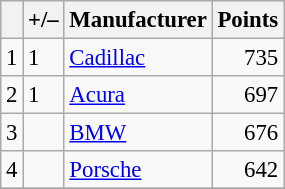<table class="wikitable" style="font-size: 95%;">
<tr>
<th scope="col"></th>
<th scope="col">+/–</th>
<th scope="col">Manufacturer</th>
<th scope="col">Points</th>
</tr>
<tr>
<td align=center>1</td>
<td align="left"> 1</td>
<td> <a href='#'>Cadillac</a></td>
<td align=right>735</td>
</tr>
<tr>
<td align=center>2</td>
<td align="left"> 1</td>
<td> <a href='#'>Acura</a></td>
<td align=right>697</td>
</tr>
<tr>
<td align=center>3</td>
<td align="left"></td>
<td> <a href='#'>BMW</a></td>
<td align=right>676</td>
</tr>
<tr>
<td align=center>4</td>
<td align="left"></td>
<td> <a href='#'>Porsche</a></td>
<td align=right>642</td>
</tr>
<tr>
</tr>
</table>
